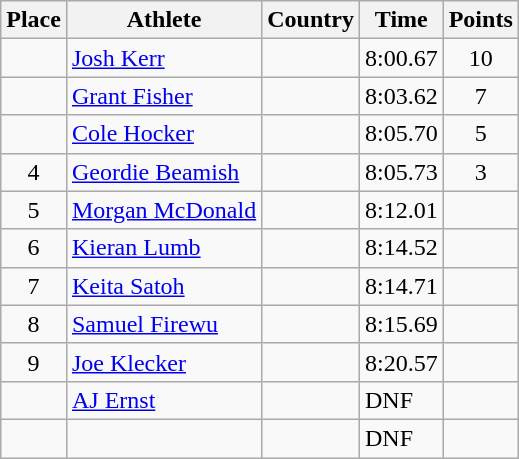<table class="wikitable">
<tr>
<th>Place</th>
<th>Athlete</th>
<th>Country</th>
<th>Time</th>
<th>Points</th>
</tr>
<tr>
<td align=center></td>
<td><a href='#'>Josh Kerr</a></td>
<td></td>
<td>8:00.67 <strong></strong></td>
<td align=center>10</td>
</tr>
<tr>
<td align=center></td>
<td><a href='#'>Grant Fisher</a></td>
<td></td>
<td>8:03.62</td>
<td align=center>7</td>
</tr>
<tr>
<td align=center></td>
<td><a href='#'>Cole Hocker</a></td>
<td></td>
<td>8:05.70</td>
<td align=center>5</td>
</tr>
<tr>
<td align=center>4</td>
<td><a href='#'>Geordie Beamish</a></td>
<td></td>
<td>8:05.73</td>
<td align=center>3</td>
</tr>
<tr>
<td align=center>5</td>
<td><a href='#'>Morgan McDonald</a></td>
<td></td>
<td>8:12.01</td>
<td align=center></td>
</tr>
<tr>
<td align=center>6</td>
<td><a href='#'>Kieran Lumb</a></td>
<td></td>
<td>8:14.52</td>
<td align=center></td>
</tr>
<tr>
<td align=center>7</td>
<td><a href='#'>Keita Satoh</a></td>
<td></td>
<td>8:14.71</td>
<td align=center></td>
</tr>
<tr>
<td align=center>8</td>
<td><a href='#'>Samuel Firewu</a></td>
<td></td>
<td>8:15.69</td>
<td align=center></td>
</tr>
<tr>
<td align=center>9</td>
<td><a href='#'>Joe Klecker</a></td>
<td></td>
<td>8:20.57</td>
<td align=center></td>
</tr>
<tr>
<td align=center></td>
<td><a href='#'>AJ Ernst</a></td>
<td></td>
<td>DNF</td>
<td align=center></td>
</tr>
<tr>
<td align=center></td>
<td></td>
<td></td>
<td>DNF</td>
<td align=center></td>
</tr>
</table>
